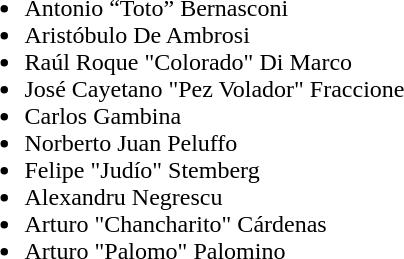<table style="width:60%;">
<tr>
<td><br><ul><li> Antonio “Toto” Bernasconi</li><li> Aristóbulo De Ambrosi</li><li> Raúl Roque "Colorado" Di Marco</li><li> José Cayetano "Pez Volador" Fraccione</li><li> Carlos Gambina</li><li> Norberto Juan Peluffo</li><li> Felipe "Judío" Stemberg</li><li> Alexandru Negrescu</li><li> Arturo "Chancharito" Cárdenas</li><li> Arturo "Palomo" Palomino</li></ul></td>
</tr>
</table>
